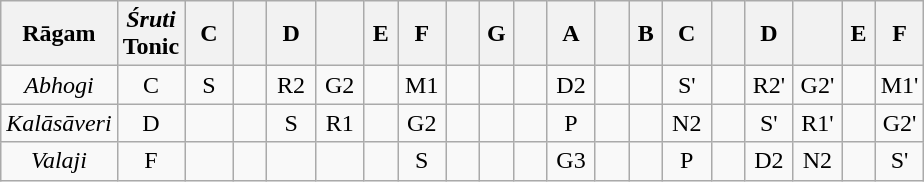<table class="wikitable" style="text-align:center">
<tr>
<th>Rāgam</th>
<th><em>Śruti</em><br>Tonic</th>
<th>C</th>
<th></th>
<th>D</th>
<th></th>
<th>E</th>
<th>F</th>
<th></th>
<th>G</th>
<th></th>
<th>A</th>
<th></th>
<th>B</th>
<th>C</th>
<th></th>
<th>D</th>
<th></th>
<th>E</th>
<th>F</th>
</tr>
<tr>
<td><em>Abhogi</em></td>
<td>C</td>
<td width="25px">S</td>
<td width="15px"></td>
<td width="25px">R2</td>
<td width="25px">G2</td>
<td width="15px"></td>
<td width="25px">M1</td>
<td width="15px"></td>
<td width="15px"></td>
<td width="15px"></td>
<td width="25px">D2</td>
<td width="15px"></td>
<td width="15px"></td>
<td width="25px">S'</td>
<td width="15px"></td>
<td width="25px">R2'</td>
<td width="25px">G2'</td>
<td width="15px"></td>
<td width="25px">M1'</td>
</tr>
<tr>
<td><em>Kalāsāveri</em></td>
<td>D</td>
<td></td>
<td></td>
<td>S</td>
<td>R1</td>
<td></td>
<td>G2</td>
<td></td>
<td></td>
<td></td>
<td>P</td>
<td></td>
<td></td>
<td>N2</td>
<td></td>
<td>S'</td>
<td>R1'</td>
<td></td>
<td>G2'</td>
</tr>
<tr>
<td><em>Valaji</em></td>
<td>F</td>
<td></td>
<td></td>
<td></td>
<td></td>
<td></td>
<td>S</td>
<td></td>
<td></td>
<td></td>
<td>G3</td>
<td></td>
<td></td>
<td>P</td>
<td></td>
<td>D2</td>
<td>N2</td>
<td></td>
<td>S'</td>
</tr>
</table>
